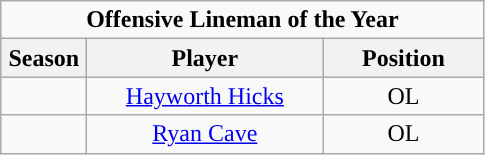<table class="wikitable sortable" style="text-align:center">
<tr>
<td colspan="4"><strong>Offensive Lineman of the Year</strong></td>
</tr>
<tr>
<th style="width:50px; ">Season</th>
<th style="width:150px; ">Player</th>
<th style="width:100px; ">Position</th>
</tr>
<tr>
<td></td>
<td><a href='#'>Hayworth Hicks</a></td>
<td>OL</td>
</tr>
<tr>
<td></td>
<td><a href='#'>Ryan Cave</a></td>
<td>OL</td>
</tr>
</table>
